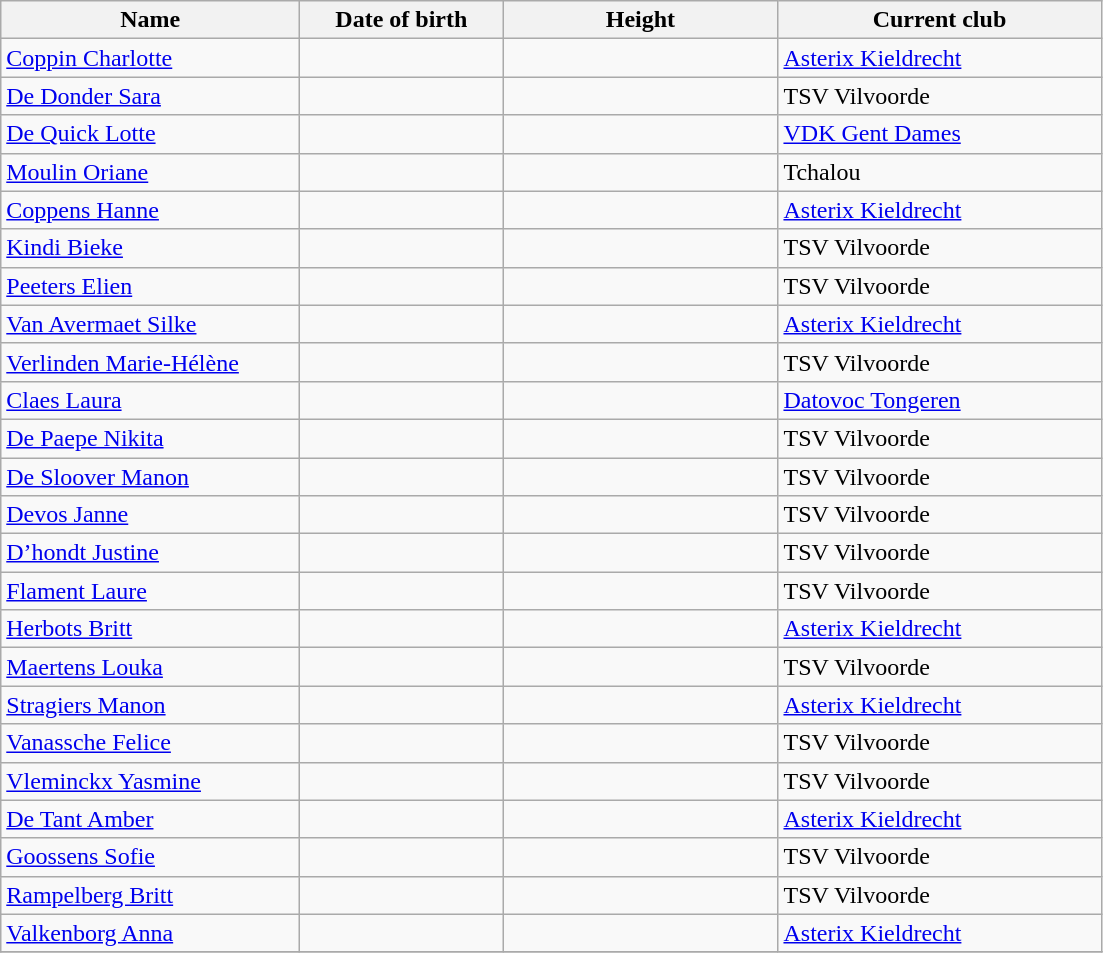<table class="wikitable sortable" style="text-align:center;">
<tr>
<th style="width:12em">Name</th>
<th style="width:8em">Date of birth</th>
<th style="width:11em">Height</th>
<th style="width:13em">Current club</th>
</tr>
<tr>
<td align=left><a href='#'>Coppin Charlotte</a></td>
<td align=right></td>
<td></td>
<td align=left> <a href='#'>Asterix Kieldrecht</a></td>
</tr>
<tr>
<td align=left><a href='#'>De Donder Sara</a></td>
<td align=right></td>
<td></td>
<td align=left> TSV Vilvoorde</td>
</tr>
<tr>
<td align=left><a href='#'>De Quick Lotte</a></td>
<td align=right></td>
<td></td>
<td align=left> <a href='#'>VDK Gent Dames</a></td>
</tr>
<tr>
<td align=left><a href='#'>Moulin Oriane</a></td>
<td align=right></td>
<td></td>
<td align=left> Tchalou</td>
</tr>
<tr>
<td align=left><a href='#'>Coppens Hanne</a></td>
<td align=right></td>
<td></td>
<td align=left> <a href='#'>Asterix Kieldrecht</a></td>
</tr>
<tr>
<td align=left><a href='#'>Kindi Bieke</a></td>
<td align=right></td>
<td></td>
<td align=left> TSV Vilvoorde</td>
</tr>
<tr>
<td align=left><a href='#'>Peeters Elien</a></td>
<td align=right></td>
<td></td>
<td align=left> TSV Vilvoorde</td>
</tr>
<tr>
<td align=left><a href='#'>Van Avermaet Silke</a></td>
<td align=right></td>
<td></td>
<td align=left> <a href='#'>Asterix Kieldrecht</a></td>
</tr>
<tr>
<td align=left><a href='#'>Verlinden Marie-Hélène</a></td>
<td align=right></td>
<td></td>
<td align=left> TSV Vilvoorde</td>
</tr>
<tr>
<td align=left><a href='#'>Claes Laura</a></td>
<td align=right></td>
<td></td>
<td align=left> <a href='#'>Datovoc Tongeren</a></td>
</tr>
<tr>
<td align=left><a href='#'>De Paepe Nikita</a></td>
<td align=right></td>
<td></td>
<td align=left> TSV Vilvoorde</td>
</tr>
<tr>
<td align=left><a href='#'>De Sloover Manon</a></td>
<td align=right></td>
<td></td>
<td align=left> TSV Vilvoorde</td>
</tr>
<tr>
<td align=left><a href='#'>Devos Janne</a></td>
<td align=right></td>
<td></td>
<td align=left> TSV Vilvoorde</td>
</tr>
<tr>
<td align=left><a href='#'>D’hondt Justine</a></td>
<td align=right></td>
<td></td>
<td align=left> TSV Vilvoorde</td>
</tr>
<tr>
<td align=left><a href='#'>Flament Laure</a></td>
<td align=right></td>
<td></td>
<td align=left> TSV Vilvoorde</td>
</tr>
<tr>
<td align=left><a href='#'>Herbots Britt</a></td>
<td align=right></td>
<td></td>
<td align=left> <a href='#'>Asterix Kieldrecht</a></td>
</tr>
<tr>
<td align=left><a href='#'>Maertens Louka</a></td>
<td align=right></td>
<td></td>
<td align=left> TSV Vilvoorde</td>
</tr>
<tr>
<td align=left><a href='#'>Stragiers Manon</a></td>
<td align=right></td>
<td></td>
<td align=left> <a href='#'>Asterix Kieldrecht</a></td>
</tr>
<tr>
<td align=left><a href='#'>Vanassche Felice</a></td>
<td align=right></td>
<td></td>
<td align=left> TSV Vilvoorde</td>
</tr>
<tr>
<td align=left><a href='#'>Vleminckx Yasmine</a></td>
<td align=right></td>
<td></td>
<td align=left> TSV Vilvoorde</td>
</tr>
<tr>
<td align=left><a href='#'>De Tant Amber</a></td>
<td align=right></td>
<td></td>
<td align=left> <a href='#'>Asterix Kieldrecht</a></td>
</tr>
<tr>
<td align=left><a href='#'>Goossens Sofie</a></td>
<td align=right></td>
<td></td>
<td align=left> TSV Vilvoorde</td>
</tr>
<tr>
<td align=left><a href='#'>Rampelberg Britt</a></td>
<td align=right></td>
<td></td>
<td align=left> TSV Vilvoorde</td>
</tr>
<tr>
<td align=left><a href='#'>Valkenborg Anna</a></td>
<td align=right></td>
<td></td>
<td align=left> <a href='#'>Asterix Kieldrecht</a></td>
</tr>
<tr>
</tr>
</table>
